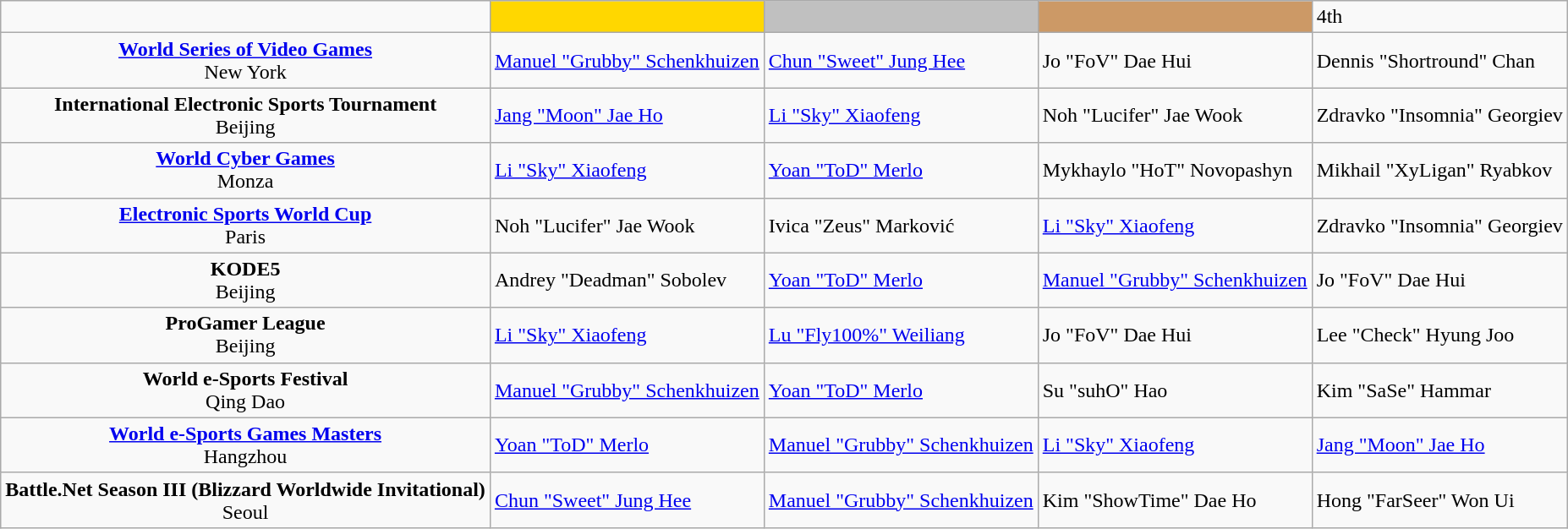<table class="wikitable" style="text-align:left">
<tr>
<td style="text-align:center"></td>
<td style="text-align:center; background:gold;"></td>
<td style="text-align:center; background:silver;"></td>
<td style="text-align:center; background:#c96;"></td>
<td>4th</td>
</tr>
<tr>
<td style="text-align:center"><strong><a href='#'>World Series of Video Games</a></strong><br> New York</td>
<td> <a href='#'>Manuel "Grubby" Schenkhuizen</a></td>
<td> <a href='#'>Chun "Sweet" Jung Hee</a></td>
<td> Jo "FoV" Dae Hui</td>
<td> Dennis "Shortround" Chan</td>
</tr>
<tr>
<td style="text-align:center"><strong>International Electronic Sports Tournament</strong><br> Beijing</td>
<td> <a href='#'>Jang "Moon" Jae Ho</a></td>
<td> <a href='#'>Li "Sky" Xiaofeng</a></td>
<td> Noh "Lucifer" Jae Wook</td>
<td> Zdravko "Insomnia" Georgiev</td>
</tr>
<tr>
<td style="text-align:center"><strong><a href='#'>World Cyber Games</a></strong><br> Monza</td>
<td> <a href='#'>Li "Sky" Xiaofeng</a></td>
<td> <a href='#'>Yoan "ToD" Merlo</a></td>
<td> Mykhaylo "HoT" Novopashyn</td>
<td> Mikhail "XyLigan" Ryabkov</td>
</tr>
<tr>
<td style="text-align:center"><strong><a href='#'>Electronic Sports World Cup</a></strong><br> Paris</td>
<td> Noh "Lucifer" Jae Wook</td>
<td> Ivica "Zeus" Marković</td>
<td> <a href='#'>Li "Sky" Xiaofeng</a></td>
<td> Zdravko "Insomnia" Georgiev</td>
</tr>
<tr>
<td style="text-align:center"><strong>KODE5</strong><br> Beijing</td>
<td> Andrey "Deadman" Sobolev</td>
<td> <a href='#'>Yoan "ToD" Merlo</a></td>
<td> <a href='#'>Manuel "Grubby" Schenkhuizen</a></td>
<td> Jo "FoV" Dae Hui</td>
</tr>
<tr>
<td style="text-align:center"><strong>ProGamer League</strong><br> Beijing</td>
<td> <a href='#'>Li "Sky" Xiaofeng</a></td>
<td> <a href='#'>Lu "Fly100%" Weiliang</a></td>
<td> Jo "FoV" Dae Hui</td>
<td> Lee "Check" Hyung Joo</td>
</tr>
<tr>
<td style="text-align:center"><strong>World e-Sports Festival</strong><br> Qing Dao</td>
<td> <a href='#'>Manuel "Grubby" Schenkhuizen</a></td>
<td> <a href='#'>Yoan "ToD" Merlo</a></td>
<td> Su "suhO" Hao</td>
<td> Kim "SaSe" Hammar</td>
</tr>
<tr>
<td style="text-align:center"><strong><a href='#'>World e-Sports Games Masters</a></strong><br> Hangzhou</td>
<td> <a href='#'>Yoan "ToD" Merlo</a></td>
<td> <a href='#'>Manuel "Grubby" Schenkhuizen</a></td>
<td> <a href='#'>Li "Sky" Xiaofeng</a></td>
<td> <a href='#'>Jang "Moon" Jae Ho</a></td>
</tr>
<tr>
<td style="text-align:center"><strong>Battle.Net Season III (Blizzard Worldwide Invitational)</strong><br> Seoul</td>
<td> <a href='#'>Chun "Sweet" Jung Hee</a></td>
<td> <a href='#'>Manuel "Grubby" Schenkhuizen</a></td>
<td> Kim "ShowTime" Dae Ho</td>
<td> Hong "FarSeer" Won Ui</td>
</tr>
</table>
